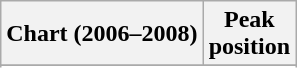<table class="wikitable sortable plainrowheaders" style="text-align:center">
<tr>
<th scope="col">Chart (2006–2008)</th>
<th scope="col">Peak<br> position</th>
</tr>
<tr>
</tr>
<tr>
</tr>
<tr>
</tr>
<tr>
</tr>
</table>
